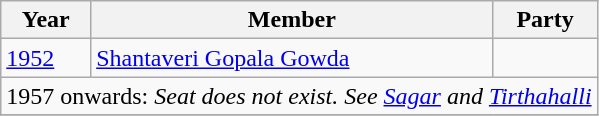<table class="wikitable sortable">
<tr>
<th>Year</th>
<th>Member</th>
<th colspan="2">Party</th>
</tr>
<tr>
<td><a href='#'>1952</a></td>
<td><a href='#'>Shantaveri Gopala Gowda</a></td>
<td></td>
</tr>
<tr>
<td colspan="6" align="center">1957 onwards: <em>Seat does not exist. See <a href='#'>Sagar</a> and <a href='#'>Tirthahalli</a></em></td>
</tr>
<tr>
</tr>
</table>
